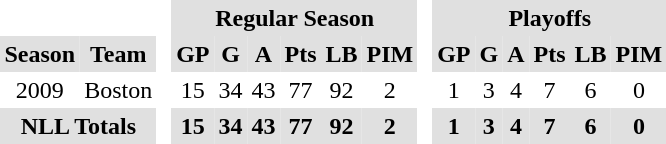<table BORDER="0" CELLPADDING="3" CELLSPACING="0">
<tr ALIGN="center" bgcolor="#e0e0e0">
<th colspan="2" bgcolor="#ffffff"> </th>
<th rowspan="99" bgcolor="#ffffff"> </th>
<th colspan="6">Regular Season</th>
<th rowspan="99" bgcolor="#ffffff"> </th>
<th colspan="6">Playoffs</th>
</tr>
<tr ALIGN="center" bgcolor="#e0e0e0">
<th>Season</th>
<th>Team</th>
<th>GP</th>
<th>G</th>
<th>A</th>
<th>Pts</th>
<th>LB</th>
<th>PIM</th>
<th>GP</th>
<th>G</th>
<th>A</th>
<th>Pts</th>
<th>LB</th>
<th>PIM</th>
</tr>
<tr ALIGN="center">
<td>2009</td>
<td>Boston</td>
<td>15</td>
<td>34</td>
<td>43</td>
<td>77</td>
<td>92</td>
<td>2</td>
<td>1</td>
<td>3</td>
<td>4</td>
<td>7</td>
<td>6</td>
<td>0</td>
</tr>
<tr ALIGN="center" bgcolor="#e0e0e0">
<th colspan="2">NLL Totals</th>
<th>15</th>
<th>34</th>
<th>43</th>
<th>77</th>
<th>92</th>
<th>2</th>
<th>1</th>
<th>3</th>
<th>4</th>
<th>7</th>
<th>6</th>
<th>0</th>
</tr>
</table>
